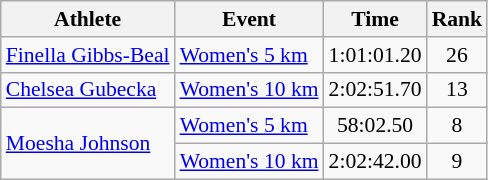<table class=wikitable style="font-size:90%;">
<tr>
<th>Athlete</th>
<th>Event</th>
<th>Time</th>
<th>Rank</th>
</tr>
<tr align=center>
<td align=left><a href='#'>Finella Gibbs-Beal</a></td>
<td align=left><a href='#'>Women's 5 km</a></td>
<td>1:01:01.20</td>
<td>26</td>
</tr>
<tr align=center>
<td align=left><a href='#'>Chelsea Gubecka</a></td>
<td align=left><a href='#'>Women's 10 km</a></td>
<td>2:02:51.70</td>
<td>13</td>
</tr>
<tr align=center>
<td align=left rowspan=2><a href='#'>Moesha Johnson</a></td>
<td align=left><a href='#'>Women's 5 km</a></td>
<td>58:02.50</td>
<td>8</td>
</tr>
<tr align=center>
<td align=left><a href='#'>Women's 10 km</a></td>
<td>2:02:42.00</td>
<td>9</td>
</tr>
</table>
